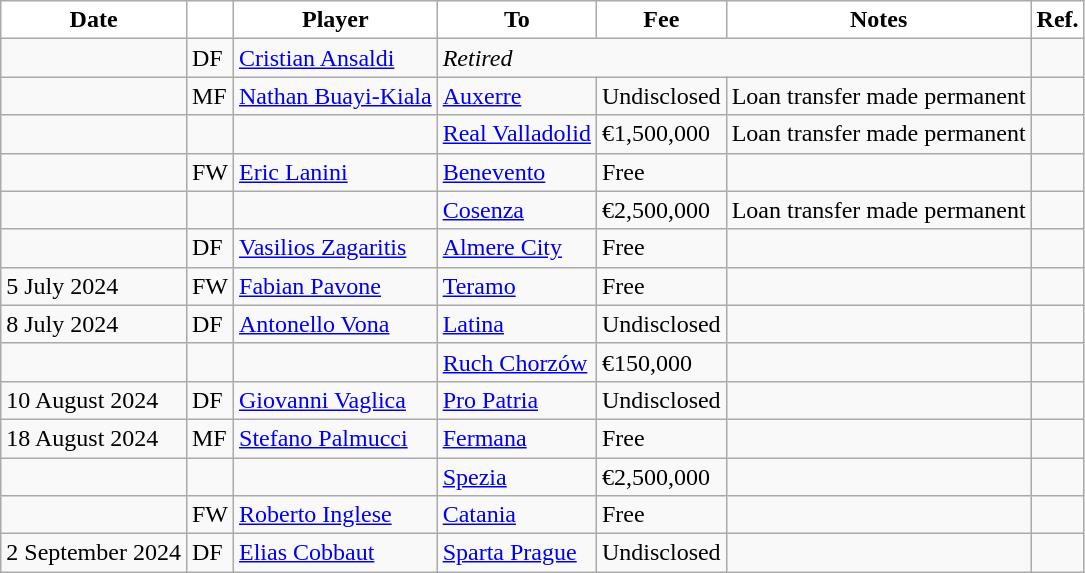<table class="wikitable plainrowheaders">
<tr>
<th style="background:white; color:black; text-align:center;"><strong>Date</strong></th>
<th style="background:white; color:black; text-align:center;"><strong></strong></th>
<th style="background:white; color:black; text-align:center;"><strong>Player</strong></th>
<th style="background:white; color:black; text-align:center;"><strong>To</strong></th>
<th style="background:white; color:black; text-align:center;"><strong>Fee</strong></th>
<th style="background:white; color:black; text-align:center;"><strong>Notes</strong></th>
<th style="background:white; color:black; text-align:center;"><strong>Ref.</strong></th>
</tr>
<tr>
<td></td>
<td>DF</td>
<td> <a href='#'>Cristian Ansaldi</a></td>
<td colspan="3"><em>Retired</em></td>
<td></td>
</tr>
<tr>
<td></td>
<td>MF</td>
<td> <a href='#'>Nathan Buayi-Kiala</a></td>
<td> <a href='#'>Auxerre</a></td>
<td>Undisclosed</td>
<td>Loan transfer made permanent</td>
<td></td>
</tr>
<tr>
<td></td>
<td align="center"></td>
<td></td>
<td> <a href='#'>Real Valladolid</a></td>
<td>€1,500,000</td>
<td>Loan transfer made permanent</td>
<td></td>
</tr>
<tr>
<td></td>
<td>FW</td>
<td> <a href='#'>Eric Lanini</a></td>
<td> <a href='#'>Benevento</a></td>
<td>Free</td>
<td></td>
<td></td>
</tr>
<tr>
<td></td>
<td align="center"></td>
<td></td>
<td> <a href='#'>Cosenza</a></td>
<td>€2,500,000</td>
<td>Loan transfer made permanent</td>
<td></td>
</tr>
<tr>
<td></td>
<td>DF</td>
<td> <a href='#'>Vasilios Zagaritis</a></td>
<td> <a href='#'>Almere City</a></td>
<td>Free</td>
<td></td>
<td></td>
</tr>
<tr>
<td>5 July 2024</td>
<td>FW</td>
<td> <a href='#'>Fabian Pavone</a></td>
<td> <a href='#'>Teramo</a></td>
<td>Free</td>
<td></td>
<td></td>
</tr>
<tr>
<td>8 July 2024</td>
<td>DF</td>
<td> <a href='#'>Antonello Vona</a></td>
<td> <a href='#'>Latina</a></td>
<td>Undisclosed</td>
<td></td>
<td></td>
</tr>
<tr>
<td></td>
<td align="center"></td>
<td> </td>
<td> <a href='#'>Ruch Chorzów</a></td>
<td>€150,000</td>
<td></td>
<td></td>
</tr>
<tr>
<td>10 August 2024</td>
<td>DF</td>
<td> <a href='#'>Giovanni Vaglica</a></td>
<td> <a href='#'>Pro Patria</a></td>
<td>Undisclosed</td>
<td></td>
<td></td>
</tr>
<tr>
<td>18 August 2024</td>
<td>MF</td>
<td> <a href='#'>Stefano Palmucci</a></td>
<td> <a href='#'>Fermana</a></td>
<td>Free</td>
<td></td>
<td></td>
</tr>
<tr>
<td></td>
<td align="center"></td>
<td></td>
<td> <a href='#'>Spezia</a></td>
<td>€2,500,000</td>
<td></td>
<td></td>
</tr>
<tr>
<td></td>
<td>FW</td>
<td> <a href='#'>Roberto Inglese</a></td>
<td> <a href='#'>Catania</a></td>
<td>Free</td>
<td></td>
<td></td>
</tr>
<tr>
<td>2 September 2024</td>
<td>DF</td>
<td> <a href='#'>Elias Cobbaut</a></td>
<td> <a href='#'>Sparta Prague</a></td>
<td>Undisclosed</td>
<td></td>
<td></td>
</tr>
</table>
